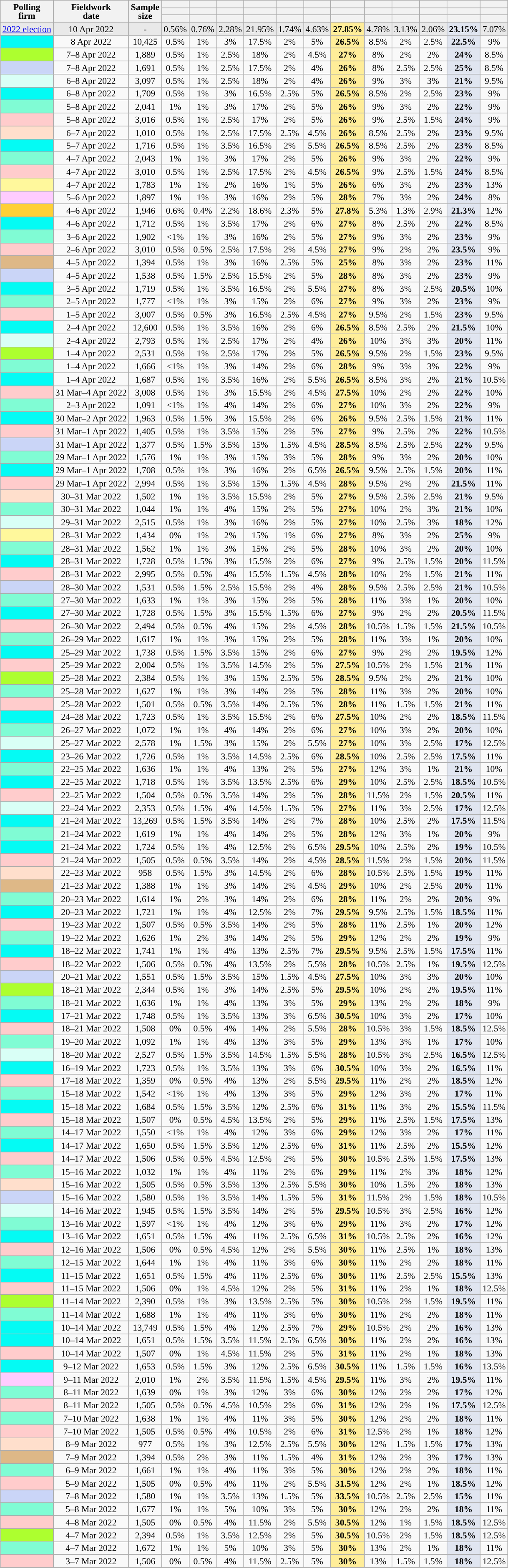<table class="wikitable sortable" style="text-align:center;font-size:90%;line-height:14px;">
<tr>
<th rowspan="3">Polling<br>firm</th>
<th rowspan="3">Fieldwork<br>date</th>
<th rowspan="3">Sample<br>size</th>
<th></th>
<th></th>
<th></th>
<th></th>
<th></th>
<th></th>
<th></th>
<th></th>
<th></th>
<th></th>
<th></th>
<th></th>
</tr>
<tr>
<th></th>
<th></th>
<th></th>
<th></th>
<th></th>
<th></th>
<th></th>
<th></th>
<th></th>
<th></th>
<th></th>
<th></th>
</tr>
<tr>
<th style="background:"></th>
<th style="background:"></th>
<th style="background:"></th>
<th style="background:"></th>
<th style="background:"></th>
<th style="background:"></th>
<th style="background:"></th>
<th style="background:"></th>
<th style="background:"></th>
<th style="background:"></th>
<th style="background:"></th>
<th style="background:"></th>
</tr>
<tr style="background:#E9E9E9;">
<td><a href='#'>2022 election</a></td>
<td>10 Apr 2022</td>
<td>-</td>
<td>0.56%</td>
<td>0.76%</td>
<td>2.28%</td>
<td>21.95%</td>
<td>1.74%</td>
<td>4.63%</td>
<td style="background:#FFED99;"><strong>27.85%</strong></td>
<td>4.78%</td>
<td>3.13%</td>
<td>2.06%</td>
<td style="background:#E0E5F0;"><strong>23.15%</strong></td>
<td>7.07%</td>
</tr>
<tr>
<td style="background:#04FBF4;"></td>
<td>8 Apr 2022</td>
<td>10,425</td>
<td>0.5%</td>
<td>1%</td>
<td>3%</td>
<td>17.5%</td>
<td>2%</td>
<td>5%</td>
<td style="background:#FFED99;"><strong>26.5%</strong></td>
<td>8.5%</td>
<td>2%</td>
<td>2.5%</td>
<td style="background:#E0E5F0;"><strong>22.5%</strong></td>
<td>9%</td>
</tr>
<tr>
<td style="background:greenyellow;"></td>
<td>7–8 Apr 2022</td>
<td>1,889</td>
<td>0.5%</td>
<td>1%</td>
<td>2.5%</td>
<td>18%</td>
<td>2%</td>
<td>4.5%</td>
<td style="background:#FFED99;"><strong>27%</strong></td>
<td>8%</td>
<td>2%</td>
<td>2%</td>
<td style="background:#E0E5F0;"><strong>24%</strong></td>
<td>8.5%</td>
</tr>
<tr>
<td style="background:#CAD5F7"></td>
<td>7–8 Apr 2022</td>
<td>1,691</td>
<td>0.5%</td>
<td>1%</td>
<td>2.5%</td>
<td>17.5%</td>
<td>2%</td>
<td>4%</td>
<td style="background:#FFED99;"><strong>26%</strong></td>
<td>8%</td>
<td>2.5%</td>
<td>2.5%</td>
<td style="background:#E0E5F0;"><strong>25%</strong></td>
<td>8.5%</td>
</tr>
<tr>
<td style="background:#d9fff6;"></td>
<td>6–8 Apr 2022</td>
<td>3,097</td>
<td>0.5%</td>
<td>1%</td>
<td>2.5%</td>
<td>18%</td>
<td>2%</td>
<td>4%</td>
<td style="background:#FFED99;"><strong>26%</strong></td>
<td>9%</td>
<td>3%</td>
<td>3%</td>
<td style="background:#E0E5F0;"><strong>21%</strong></td>
<td>9.5%</td>
</tr>
<tr>
<td style="background:#04FBF4;"></td>
<td>6–8 Apr 2022</td>
<td>1,709</td>
<td>0.5%</td>
<td>1%</td>
<td>3%</td>
<td>16.5%</td>
<td>2.5%</td>
<td>5%</td>
<td style="background:#FFED99;"><strong>26.5%</strong></td>
<td>8.5%</td>
<td>2%</td>
<td>2.5%</td>
<td style="background:#E0E5F0;"><strong>23%</strong></td>
<td>9%</td>
</tr>
<tr>
<td style="background:#80fcd4;"></td>
<td>5–8 Apr 2022</td>
<td>2,041</td>
<td>1%</td>
<td>1%</td>
<td>3%</td>
<td>17%</td>
<td>2%</td>
<td>5%</td>
<td style="background:#FFED99;"><strong>26%</strong></td>
<td>9%</td>
<td>3%</td>
<td>2%</td>
<td style="background:#E0E5F0;"><strong>22%</strong></td>
<td>9%</td>
</tr>
<tr>
<td style="background:#FFCCCC;"></td>
<td>5–8 Apr 2022</td>
<td>3,016</td>
<td>0.5%</td>
<td>1%</td>
<td>2.5%</td>
<td>17%</td>
<td>2%</td>
<td>5%</td>
<td style="background:#FFED99;"><strong>26%</strong></td>
<td>9%</td>
<td>2.5%</td>
<td>1.5%</td>
<td style="background:#E0E5F0;"><strong>24%</strong></td>
<td>9%</td>
</tr>
<tr>
<td style="background:#FFDFCC;"></td>
<td>6–7 Apr 2022</td>
<td>1,010</td>
<td>0.5%</td>
<td>1%</td>
<td>2.5%</td>
<td>17.5%</td>
<td>2.5%</td>
<td>4.5%</td>
<td style="background:#FFED99;"><strong>26%</strong></td>
<td>8.5%</td>
<td>2.5%</td>
<td>2%</td>
<td style="background:#E0E5F0;"><strong>23%</strong></td>
<td>9.5%</td>
</tr>
<tr>
<td style="background:#04FBF4;"></td>
<td>5–7 Apr 2022</td>
<td>1,716</td>
<td>0.5%</td>
<td>1%</td>
<td>3.5%</td>
<td>16.5%</td>
<td>2%</td>
<td>5.5%</td>
<td style="background:#FFED99;"><strong>26.5%</strong></td>
<td>8.5%</td>
<td>2.5%</td>
<td>2%</td>
<td style="background:#E0E5F0;"><strong>23%</strong></td>
<td>8.5%</td>
</tr>
<tr>
<td style="background:#80fcd4;"></td>
<td>4–7 Apr 2022</td>
<td>2,043</td>
<td>1%</td>
<td>1%</td>
<td>3%</td>
<td>17%</td>
<td>2%</td>
<td>5%</td>
<td style="background:#FFED99;"><strong>26%</strong></td>
<td>9%</td>
<td>3%</td>
<td>2%</td>
<td style="background:#E0E5F0;"><strong>22%</strong></td>
<td>9%</td>
</tr>
<tr>
<td style="background:#FFCCCC;"></td>
<td>4–7 Apr 2022</td>
<td>3,010</td>
<td>0.5%</td>
<td>1%</td>
<td>2.5%</td>
<td>17.5%</td>
<td>2%</td>
<td>4.5%</td>
<td style="background:#FFED99;"><strong>26.5%</strong></td>
<td>9%</td>
<td>2.5%</td>
<td>1.5%</td>
<td style="background:#E0E5F0;"><strong>24%</strong></td>
<td>8.5%</td>
</tr>
<tr>
<td style="background:#fff89c;"></td>
<td>4–7 Apr 2022</td>
<td>1,783</td>
<td>1%</td>
<td>1%</td>
<td>2%</td>
<td>16%</td>
<td>1%</td>
<td>5%</td>
<td style="background:#FFED99;"><strong>26%</strong></td>
<td>6%</td>
<td>3%</td>
<td>2%</td>
<td style="background:#E0E5F0;"><strong>23%</strong></td>
<td>13%</td>
</tr>
<tr>
<td style="background:#FFCCFF;"></td>
<td>5–6 Apr 2022</td>
<td>1,897</td>
<td>1%</td>
<td>1%</td>
<td>3%</td>
<td>16%</td>
<td>2%</td>
<td>5%</td>
<td style="background:#FFED99;"><strong>28%</strong></td>
<td>7%</td>
<td>3%</td>
<td>2%</td>
<td style="background:#E0E5F0;"><strong>24%</strong></td>
<td>8%</td>
</tr>
<tr>
<td style="background:#ffd036;"></td>
<td>4–6 Apr 2022</td>
<td>1,946</td>
<td>0.6%</td>
<td>0.4%</td>
<td>2.2%</td>
<td>18.6%</td>
<td>2.3%</td>
<td>5%</td>
<td style="background:#FFED99;"><strong>27.8%</strong></td>
<td>5.3%</td>
<td>1.3%</td>
<td>2.9%</td>
<td style="background:#E0E5F0;"><strong>21.3%</strong></td>
<td>12%</td>
</tr>
<tr>
<td style="background:#04FBF4;"></td>
<td>4–6 Apr 2022</td>
<td>1,712</td>
<td>0.5%</td>
<td>1%</td>
<td>3.5%</td>
<td>17%</td>
<td>2%</td>
<td>6%</td>
<td style="background:#FFED99;"><strong>27%</strong></td>
<td>8%</td>
<td>2.5%</td>
<td>2%</td>
<td style="background:#E0E5F0;"><strong>22%</strong></td>
<td>8.5%</td>
</tr>
<tr>
<td style="background:#80fcd4;"></td>
<td>3–6 Apr 2022</td>
<td>1,902</td>
<td><1%</td>
<td>1%</td>
<td>3%</td>
<td>16%</td>
<td>2%</td>
<td>5%</td>
<td style="background:#FFED99;"><strong>27%</strong></td>
<td>9%</td>
<td>3%</td>
<td>2%</td>
<td style="background:#E0E5F0;"><strong>23%</strong></td>
<td>9%</td>
</tr>
<tr>
<td style="background:#FFCCCC;"></td>
<td>2–6 Apr 2022</td>
<td>3,010</td>
<td>0.5%</td>
<td>0.5%</td>
<td>2.5%</td>
<td>17.5%</td>
<td>2%</td>
<td>4.5%</td>
<td style="background:#FFED99;"><strong>27%</strong></td>
<td>9%</td>
<td>2%</td>
<td>2%</td>
<td style="background:#E0E5F0;"><strong>23.5%</strong></td>
<td>9%</td>
</tr>
<tr>
<td style="background:burlywood;"></td>
<td>4–5 Apr 2022</td>
<td>1,394</td>
<td>0.5%</td>
<td>1%</td>
<td>3%</td>
<td>16%</td>
<td>2.5%</td>
<td>5%</td>
<td style="background:#FFED99;"><strong>25%</strong></td>
<td>8%</td>
<td>3%</td>
<td>2%</td>
<td style="background:#E0E5F0;"><strong>23%</strong></td>
<td>11%</td>
</tr>
<tr>
<td style="background:#CAD5F7"></td>
<td>4–5 Apr 2022</td>
<td>1,538</td>
<td>0.5%</td>
<td>1.5%</td>
<td>2.5%</td>
<td>15.5%</td>
<td>2%</td>
<td>5%</td>
<td style="background:#FFED99;"><strong>28%</strong></td>
<td>8%</td>
<td>3%</td>
<td>2%</td>
<td style="background:#E0E5F0;"><strong>23%</strong></td>
<td>9%</td>
</tr>
<tr>
<td style="background:#04FBF4;"></td>
<td>3–5 Apr 2022</td>
<td>1,719</td>
<td>0.5%</td>
<td>1%</td>
<td>3.5%</td>
<td>16.5%</td>
<td>2%</td>
<td>5.5%</td>
<td style="background:#FFED99;"><strong>27%</strong></td>
<td>8%</td>
<td>3%</td>
<td>2.5%</td>
<td style="background:#E0E5F0;"><strong>20.5%</strong></td>
<td>10%</td>
</tr>
<tr>
<td style="background:#80fcd4;"></td>
<td>2–5 Apr 2022</td>
<td>1,777</td>
<td><1%</td>
<td>1%</td>
<td>3%</td>
<td>15%</td>
<td>2%</td>
<td>6%</td>
<td style="background:#FFED99;"><strong>27%</strong></td>
<td>9%</td>
<td>3%</td>
<td>2%</td>
<td style="background:#E0E5F0;"><strong>23%</strong></td>
<td>9%</td>
</tr>
<tr>
<td style="background:#FFCCCC;"></td>
<td>1–5 Apr 2022</td>
<td>3,007</td>
<td>0.5%</td>
<td>0.5%</td>
<td>3%</td>
<td>16.5%</td>
<td>2.5%</td>
<td>4.5%</td>
<td style="background:#FFED99;"><strong>27%</strong></td>
<td>9.5%</td>
<td>2%</td>
<td>1.5%</td>
<td style="background:#E0E5F0;"><strong>23%</strong></td>
<td>9.5%</td>
</tr>
<tr>
<td style="background:#04FBF4;"></td>
<td>2–4 Apr 2022</td>
<td>12,600</td>
<td>0.5%</td>
<td>1%</td>
<td>3.5%</td>
<td>16%</td>
<td>2%</td>
<td>6%</td>
<td style="background:#FFED99;"><strong>26.5%</strong></td>
<td>8.5%</td>
<td>2.5%</td>
<td>2%</td>
<td style="background:#E0E5F0;"><strong>21.5%</strong></td>
<td>10%</td>
</tr>
<tr>
<td style="background:#d9fff6;"></td>
<td>2–4 Apr 2022</td>
<td>2,793</td>
<td>0.5%</td>
<td>1%</td>
<td>2.5%</td>
<td>17%</td>
<td>2%</td>
<td>4%</td>
<td style="background:#FFED99;"><strong>26%</strong></td>
<td>10%</td>
<td>3%</td>
<td>3%</td>
<td style="background:#E0E5F0;"><strong>20%</strong></td>
<td>11%</td>
</tr>
<tr>
<td style="background:greenyellow;"></td>
<td>1–4 Apr 2022</td>
<td>2,531</td>
<td>0.5%</td>
<td>1%</td>
<td>2.5%</td>
<td>17%</td>
<td>2%</td>
<td>5%</td>
<td style="background:#FFED99;"><strong>26.5%</strong></td>
<td>9.5%</td>
<td>2%</td>
<td>1.5%</td>
<td style="background:#E0E5F0;"><strong>23%</strong></td>
<td>9.5%</td>
</tr>
<tr>
<td style="background:#80fcd4;"></td>
<td>1–4 Apr 2022</td>
<td>1,666</td>
<td><1%</td>
<td>1%</td>
<td>3%</td>
<td>14%</td>
<td>2%</td>
<td>6%</td>
<td style="background:#FFED99;"><strong>28%</strong></td>
<td>9%</td>
<td>3%</td>
<td>3%</td>
<td style="background:#E0E5F0;"><strong>22%</strong></td>
<td>9%</td>
</tr>
<tr>
<td style="background:#04FBF4;"></td>
<td>1–4 Apr 2022</td>
<td>1,687</td>
<td>0.5%</td>
<td>1%</td>
<td>3.5%</td>
<td>16%</td>
<td>2%</td>
<td>5.5%</td>
<td style="background:#FFED99;"><strong>26.5%</strong></td>
<td>8.5%</td>
<td>3%</td>
<td>2%</td>
<td style="background:#E0E5F0;"><strong>21%</strong></td>
<td>10.5%</td>
</tr>
<tr>
<td style="background:#FFCCCC;"></td>
<td>31 Mar–4 Apr 2022</td>
<td>3,008</td>
<td>0.5%</td>
<td>1%</td>
<td>3%</td>
<td>15.5%</td>
<td>2%</td>
<td>4.5%</td>
<td style="background:#FFED99;"><strong>27.5%</strong></td>
<td>10%</td>
<td>2%</td>
<td>2%</td>
<td style="background:#E0E5F0;"><strong>22%</strong></td>
<td>10%</td>
</tr>
<tr>
<td style="background:#80fcd4;"></td>
<td>2–3 Apr 2022</td>
<td>1,091</td>
<td><1%</td>
<td>1%</td>
<td>4%</td>
<td>14%</td>
<td>2%</td>
<td>6%</td>
<td style="background:#FFED99;"><strong>27%</strong></td>
<td>10%</td>
<td>3%</td>
<td>2%</td>
<td style="background:#E0E5F0;"><strong>22%</strong></td>
<td>9%</td>
</tr>
<tr>
<td style="background:#04FBF4;"></td>
<td>30 Mar–2 Apr 2022</td>
<td>1,963</td>
<td>0.5%</td>
<td>1.5%</td>
<td>3%</td>
<td>15.5%</td>
<td>2%</td>
<td>6%</td>
<td style="background:#FFED99;"><strong>26%</strong></td>
<td>9.5%</td>
<td>2.5%</td>
<td>1.5%</td>
<td style="background:#E0E5F0;"><strong>21%</strong></td>
<td>11%</td>
</tr>
<tr>
<td style="background:#FFCCCC"></td>
<td>31 Mar–1 Apr 2022</td>
<td>1,405</td>
<td>0.5%</td>
<td>1%</td>
<td>3.5%</td>
<td>15%</td>
<td>2%</td>
<td>5%</td>
<td style="background:#FFED99;"><strong>27%</strong></td>
<td>9%</td>
<td>2.5%</td>
<td>2%</td>
<td style="background:#E0E5F0;"><strong>22%</strong></td>
<td>10.5%</td>
</tr>
<tr>
<td style="background:#CAD5F7"></td>
<td>31 Mar–1 Apr 2022</td>
<td>1,377</td>
<td>0.5%</td>
<td>1.5%</td>
<td>3.5%</td>
<td>15%</td>
<td>1.5%</td>
<td>4.5%</td>
<td style="background:#FFED99;"><strong>28.5%</strong></td>
<td>8.5%</td>
<td>2.5%</td>
<td>2.5%</td>
<td style="background:#E0E5F0;"><strong>22%</strong></td>
<td>9.5%</td>
</tr>
<tr>
<td style="background:#80fcd4;"></td>
<td>29 Mar–1 Apr 2022</td>
<td>1,576</td>
<td>1%</td>
<td>1%</td>
<td>3%</td>
<td>15%</td>
<td>3%</td>
<td>5%</td>
<td style="background:#FFED99;"><strong>28%</strong></td>
<td>9%</td>
<td>3%</td>
<td>2%</td>
<td style="background:#E0E5F0;"><strong>20%</strong></td>
<td>10%</td>
</tr>
<tr>
<td style="background:#04FBF4;"></td>
<td>29 Mar–1 Apr 2022</td>
<td>1,708</td>
<td>0.5%</td>
<td>1%</td>
<td>3%</td>
<td>16%</td>
<td>2%</td>
<td>6.5%</td>
<td style="background:#FFED99;"><strong>26.5%</strong></td>
<td>9.5%</td>
<td>2.5%</td>
<td>1.5%</td>
<td style="background:#E0E5F0;"><strong>20%</strong></td>
<td>11%</td>
</tr>
<tr>
<td style="background:#FFCCCC;"></td>
<td>29 Mar–1 Apr 2022</td>
<td>2,994</td>
<td>0.5%</td>
<td>1%</td>
<td>3.5%</td>
<td>15%</td>
<td>1.5%</td>
<td>4.5%</td>
<td style="background:#FFED99;"><strong>28%</strong></td>
<td>9.5%</td>
<td>2%</td>
<td>2%</td>
<td style="background:#E0E5F0;"><strong>21.5%</strong></td>
<td>11%</td>
</tr>
<tr>
<td style="background:#FFDFCC;"></td>
<td>30–31 Mar 2022</td>
<td>1,502</td>
<td>1%</td>
<td>1%</td>
<td>3.5%</td>
<td>15.5%</td>
<td>2%</td>
<td>5%</td>
<td style="background:#FFED99;"><strong>27%</strong></td>
<td>9.5%</td>
<td>2.5%</td>
<td>2.5%</td>
<td style="background:#E0E5F0;"><strong>21%</strong></td>
<td>9.5%</td>
</tr>
<tr>
<td style="background:#80fcd4;"></td>
<td>30–31 Mar 2022</td>
<td>1,044</td>
<td>1%</td>
<td>1%</td>
<td>4%</td>
<td>15%</td>
<td>2%</td>
<td>5%</td>
<td style="background:#FFED99;"><strong>27%</strong></td>
<td>10%</td>
<td>2%</td>
<td>3%</td>
<td style="background:#E0E5F0;"><strong>21%</strong></td>
<td>10%</td>
</tr>
<tr>
<td style="background:#d9fff6;"></td>
<td>29–31 Mar 2022</td>
<td>2,515</td>
<td>0.5%</td>
<td>1%</td>
<td>3%</td>
<td>16%</td>
<td>2%</td>
<td>5%</td>
<td style="background:#FFED99;"><strong>27%</strong></td>
<td>10%</td>
<td>2.5%</td>
<td>3%</td>
<td style="background:#E0E5F0;"><strong>18%</strong></td>
<td>12%</td>
</tr>
<tr>
<td style="background:#fff89c;"></td>
<td>28–31 Mar 2022</td>
<td>1,434</td>
<td>0%</td>
<td>1%</td>
<td>2%</td>
<td>15%</td>
<td>1%</td>
<td>6%</td>
<td style="background:#FFED99;"><strong>27%</strong></td>
<td>8%</td>
<td>3%</td>
<td>2%</td>
<td style="background:#E0E5F0;"><strong>25%</strong></td>
<td>9%</td>
</tr>
<tr>
<td style="background:#80fcd4;"></td>
<td>28–31 Mar 2022</td>
<td>1,562</td>
<td>1%</td>
<td>1%</td>
<td>3%</td>
<td>15%</td>
<td>2%</td>
<td>5%</td>
<td style="background:#FFED99;"><strong>28%</strong></td>
<td>10%</td>
<td>3%</td>
<td>2%</td>
<td style="background:#E0E5F0;"><strong>20%</strong></td>
<td>10%</td>
</tr>
<tr>
<td style="background:#04FBF4;"></td>
<td>28–31 Mar 2022</td>
<td>1,728</td>
<td>0.5%</td>
<td>1.5%</td>
<td>3%</td>
<td>15.5%</td>
<td>2%</td>
<td>6%</td>
<td style="background:#FFED99;"><strong>27%</strong></td>
<td>9%</td>
<td>2.5%</td>
<td>1.5%</td>
<td style="background:#E0E5F0;"><strong>20%</strong></td>
<td>11.5%</td>
</tr>
<tr>
<td style="background:#FFCCCC;"></td>
<td>28–31 Mar 2022</td>
<td>2,995</td>
<td>0.5%</td>
<td>0.5%</td>
<td>4%</td>
<td>15.5%</td>
<td>1.5%</td>
<td>4.5%</td>
<td style="background:#FFED99;"><strong>28%</strong></td>
<td>10%</td>
<td>2%</td>
<td>1.5%</td>
<td style="background:#E0E5F0;"><strong>21%</strong></td>
<td>11%</td>
</tr>
<tr>
<td style="background:#CAD5F7"></td>
<td>28–30 Mar 2022</td>
<td>1,531</td>
<td>0.5%</td>
<td>1.5%</td>
<td>2.5%</td>
<td>15.5%</td>
<td>2%</td>
<td>4%</td>
<td style="background:#FFED99;"><strong>28%</strong></td>
<td>9.5%</td>
<td>2.5%</td>
<td>2.5%</td>
<td style="background:#E0E5F0;"><strong>21%</strong></td>
<td>10.5%</td>
</tr>
<tr>
<td style="background:#80fcd4;"></td>
<td>27–30 Mar 2022</td>
<td>1,633</td>
<td>1%</td>
<td>1%</td>
<td>3%</td>
<td>15%</td>
<td>2%</td>
<td>5%</td>
<td style="background:#FFED99;"><strong>28%</strong></td>
<td>11%</td>
<td>3%</td>
<td>1%</td>
<td style="background:#E0E5F0;"><strong>20%</strong></td>
<td>10%</td>
</tr>
<tr>
<td style="background:#04FBF4;"></td>
<td>27–30 Mar 2022</td>
<td>1,728</td>
<td>0.5%</td>
<td>1.5%</td>
<td>3%</td>
<td>15.5%</td>
<td>1.5%</td>
<td>6%</td>
<td style="background:#FFED99;"><strong>27%</strong></td>
<td>9%</td>
<td>2%</td>
<td>2%</td>
<td style="background:#E0E5F0;"><strong>20.5%</strong></td>
<td>11.5%</td>
</tr>
<tr>
<td style="background:#FFCCCC;"></td>
<td>26–30 Mar 2022</td>
<td>2,494</td>
<td>0.5%</td>
<td>0.5%</td>
<td>4%</td>
<td>15%</td>
<td>2%</td>
<td>4.5%</td>
<td style="background:#FFED99;"><strong>28%</strong></td>
<td>10.5%</td>
<td>1.5%</td>
<td>1.5%</td>
<td style="background:#E0E5F0;"><strong>21.5%</strong></td>
<td>10.5%</td>
</tr>
<tr>
<td style="background:#80fcd4;"></td>
<td>26–29 Mar 2022</td>
<td>1,617</td>
<td>1%</td>
<td>1%</td>
<td>3%</td>
<td>15%</td>
<td>2%</td>
<td>5%</td>
<td style="background:#FFED99;"><strong>28%</strong></td>
<td>11%</td>
<td>3%</td>
<td>1%</td>
<td style="background:#E0E5F0;"><strong>20%</strong></td>
<td>10%</td>
</tr>
<tr>
<td style="background:#04FBF4;"></td>
<td>25–29 Mar 2022</td>
<td>1,738</td>
<td>0.5%</td>
<td>1.5%</td>
<td>3.5%</td>
<td>15%</td>
<td>2%</td>
<td>6%</td>
<td style="background:#FFED99;"><strong>27%</strong></td>
<td>9%</td>
<td>2%</td>
<td>2%</td>
<td style="background:#E0E5F0;"><strong>19.5%</strong></td>
<td>12%</td>
</tr>
<tr>
<td style="background:#FFCCCC;"></td>
<td>25–29 Mar 2022</td>
<td>2,004</td>
<td>0.5%</td>
<td>1%</td>
<td>3.5%</td>
<td>14.5%</td>
<td>2%</td>
<td>5%</td>
<td style="background:#FFED99;"><strong>27.5%</strong></td>
<td>10.5%</td>
<td>2%</td>
<td>1.5%</td>
<td style="background:#E0E5F0;"><strong>21%</strong></td>
<td>11%</td>
</tr>
<tr>
<td style="background:greenyellow;"></td>
<td>25–28 Mar 2022</td>
<td>2,384</td>
<td>0.5%</td>
<td>1%</td>
<td>3%</td>
<td>15%</td>
<td>2.5%</td>
<td>5%</td>
<td style="background:#FFED99;"><strong>28.5%</strong></td>
<td>9.5%</td>
<td>2%</td>
<td>2%</td>
<td style="background:#E0E5F0;"><strong>21%</strong></td>
<td>10%</td>
</tr>
<tr>
<td style="background:#80fcd4;"></td>
<td>25–28 Mar 2022</td>
<td>1,627</td>
<td>1%</td>
<td>1%</td>
<td>3%</td>
<td>14%</td>
<td>2%</td>
<td>5%</td>
<td style="background:#FFED99;"><strong>28%</strong></td>
<td>11%</td>
<td>3%</td>
<td>2%</td>
<td style="background:#E0E5F0;"><strong>20%</strong></td>
<td>10%</td>
</tr>
<tr>
<td style="background:#FFCCCC;"></td>
<td>25–28 Mar 2022</td>
<td>1,501</td>
<td>0.5%</td>
<td>0.5%</td>
<td>3.5%</td>
<td>14%</td>
<td>2.5%</td>
<td>5%</td>
<td style="background:#FFED99;"><strong>28%</strong></td>
<td>11%</td>
<td>1.5%</td>
<td>1.5%</td>
<td style="background:#E0E5F0;"><strong>21%</strong></td>
<td>11%</td>
</tr>
<tr>
<td style="background:#04FBF4;"></td>
<td>24–28 Mar 2022</td>
<td>1,723</td>
<td>0.5%</td>
<td>1%</td>
<td>3.5%</td>
<td>15.5%</td>
<td>2%</td>
<td>6%</td>
<td style="background:#FFED99;"><strong>27.5%</strong></td>
<td>10%</td>
<td>2%</td>
<td>2%</td>
<td style="background:#E0E5F0;"><strong>18.5%</strong></td>
<td>11.5%</td>
</tr>
<tr>
<td style="background:#80fcd4;"></td>
<td>26–27 Mar 2022</td>
<td>1,072</td>
<td>1%</td>
<td>1%</td>
<td>4%</td>
<td>14%</td>
<td>2%</td>
<td>6%</td>
<td style="background:#FFED99;"><strong>27%</strong></td>
<td>10%</td>
<td>3%</td>
<td>2%</td>
<td style="background:#E0E5F0;"><strong>20%</strong></td>
<td>10%</td>
</tr>
<tr>
<td style="background:#d9fff6;"></td>
<td>25–27 Mar 2022</td>
<td>2,578</td>
<td>1%</td>
<td>1.5%</td>
<td>3%</td>
<td>15%</td>
<td>2%</td>
<td>5.5%</td>
<td style="background:#FFED99;"><strong>27%</strong></td>
<td>10%</td>
<td>3%</td>
<td>2.5%</td>
<td style="background:#E0E5F0;"><strong>17%</strong></td>
<td>12.5%</td>
</tr>
<tr>
<td style="background:#04FBF4;"></td>
<td>23–26 Mar 2022</td>
<td>1,726</td>
<td>0.5%</td>
<td>1%</td>
<td>3.5%</td>
<td>14.5%</td>
<td>2.5%</td>
<td>6%</td>
<td style="background:#FFED99;"><strong>28.5%</strong></td>
<td>10%</td>
<td>2.5%</td>
<td>2.5%</td>
<td style="background:#E0E5F0;"><strong>17.5%</strong></td>
<td>11%</td>
</tr>
<tr>
<td style="background:#80fcd4;"></td>
<td>22–25 Mar 2022</td>
<td>1,636</td>
<td>1%</td>
<td>1%</td>
<td>4%</td>
<td>13%</td>
<td>2%</td>
<td>5%</td>
<td style="background:#FFED99;"><strong>27%</strong></td>
<td>12%</td>
<td>3%</td>
<td>1%</td>
<td style="background:#E0E5F0;"><strong>21%</strong></td>
<td>10%</td>
</tr>
<tr>
<td style="background:#04FBF4;"></td>
<td>22–25 Mar 2022</td>
<td>1,718</td>
<td>0.5%</td>
<td>1%</td>
<td>3.5%</td>
<td>13.5%</td>
<td>2.5%</td>
<td>6%</td>
<td style="background:#FFED99;"><strong>29%</strong></td>
<td>10%</td>
<td>2.5%</td>
<td>2.5%</td>
<td style="background:#E0E5F0;"><strong>18.5%</strong></td>
<td>10.5%</td>
</tr>
<tr>
<td style="background:#FFCCCC;"></td>
<td>22–25 Mar 2022</td>
<td>1,504</td>
<td>0.5%</td>
<td>0.5%</td>
<td>3.5%</td>
<td>14%</td>
<td>2%</td>
<td>5%</td>
<td style="background:#FFED99;"><strong>28%</strong></td>
<td>11.5%</td>
<td>2%</td>
<td>1.5%</td>
<td style="background:#E0E5F0;"><strong>20.5%</strong></td>
<td>11%</td>
</tr>
<tr>
<td style="background:#d9fff6;"></td>
<td>22–24 Mar 2022</td>
<td>2,353</td>
<td>0.5%</td>
<td>1.5%</td>
<td>4%</td>
<td>14.5%</td>
<td>1.5%</td>
<td>5%</td>
<td style="background:#FFED99;"><strong>27%</strong></td>
<td>11%</td>
<td>3%</td>
<td>2.5%</td>
<td style="background:#E0E5F0;"><strong>17%</strong></td>
<td>12.5%</td>
</tr>
<tr>
<td style="background:#04FBF4;"></td>
<td>21–24 Mar 2022</td>
<td>13,269</td>
<td>0.5%</td>
<td>1.5%</td>
<td>3.5%</td>
<td>14%</td>
<td>2%</td>
<td>7%</td>
<td style="background:#FFED99;"><strong>28%</strong></td>
<td>10%</td>
<td>2.5%</td>
<td>2%</td>
<td style="background:#E0E5F0;"><strong>17.5%</strong></td>
<td>11.5%</td>
</tr>
<tr>
<td style="background:#80fcd4;"></td>
<td>21–24 Mar 2022</td>
<td>1,619</td>
<td>1%</td>
<td>1%</td>
<td>4%</td>
<td>14%</td>
<td>2%</td>
<td>5%</td>
<td style="background:#FFED99;"><strong>28%</strong></td>
<td>12%</td>
<td>3%</td>
<td>1%</td>
<td style="background:#E0E5F0;"><strong>20%</strong></td>
<td>9%</td>
</tr>
<tr>
<td style="background:#04FBF4;"></td>
<td>21–24 Mar 2022</td>
<td>1,724</td>
<td>0.5%</td>
<td>1%</td>
<td>4%</td>
<td>12.5%</td>
<td>2%</td>
<td>6.5%</td>
<td style="background:#FFED99;"><strong>29.5%</strong></td>
<td>10%</td>
<td>2.5%</td>
<td>2%</td>
<td style="background:#E0E5F0;"><strong>19%</strong></td>
<td>10.5%</td>
</tr>
<tr>
<td style="background:#FFCCCC;"></td>
<td>21–24 Mar 2022</td>
<td>1,505</td>
<td>0.5%</td>
<td>0.5%</td>
<td>3.5%</td>
<td>14%</td>
<td>2%</td>
<td>4.5%</td>
<td style="background:#FFED99;"><strong>28.5%</strong></td>
<td>11.5%</td>
<td>2%</td>
<td>1.5%</td>
<td style="background:#E0E5F0;"><strong>20%</strong></td>
<td>11.5%</td>
</tr>
<tr>
<td style="background:#FFDFCC;"></td>
<td>22–23 Mar 2022</td>
<td>958</td>
<td>0.5%</td>
<td>1.5%</td>
<td>3%</td>
<td>14.5%</td>
<td>2%</td>
<td>6%</td>
<td style="background:#FFED99;"><strong>28%</strong></td>
<td>10.5%</td>
<td>2.5%</td>
<td>1.5%</td>
<td style="background:#E0E5F0;"><strong>19%</strong></td>
<td>11%</td>
</tr>
<tr>
<td style="background:burlywood;"></td>
<td>21–23 Mar 2022</td>
<td>1,388</td>
<td>1%</td>
<td>1%</td>
<td>3%</td>
<td>14%</td>
<td>2%</td>
<td>4.5%</td>
<td style="background:#FFED99;"><strong>29%</strong></td>
<td>10%</td>
<td>2%</td>
<td>2.5%</td>
<td style="background:#E0E5F0;"><strong>20%</strong></td>
<td>11%</td>
</tr>
<tr>
<td style="background:#80fcd4;"></td>
<td>20–23 Mar 2022</td>
<td>1,614</td>
<td>1%</td>
<td>2%</td>
<td>3%</td>
<td>14%</td>
<td>2%</td>
<td>6%</td>
<td style="background:#FFED99;"><strong>28%</strong></td>
<td>11%</td>
<td>2%</td>
<td>2%</td>
<td style="background:#E0E5F0;"><strong>20%</strong></td>
<td>9%</td>
</tr>
<tr>
<td style="background:#04FBF4;"></td>
<td>20–23 Mar 2022</td>
<td>1,721</td>
<td>1%</td>
<td>1%</td>
<td>4%</td>
<td>12.5%</td>
<td>2%</td>
<td>7%</td>
<td style="background:#FFED99;"><strong>29.5%</strong></td>
<td>9.5%</td>
<td>2.5%</td>
<td>1.5%</td>
<td style="background:#E0E5F0;"><strong>18.5%</strong></td>
<td>11%</td>
</tr>
<tr>
<td style="background:#FFCCCC;"></td>
<td>19–23 Mar 2022</td>
<td>1,507</td>
<td>0.5%</td>
<td>0.5%</td>
<td>3.5%</td>
<td>14%</td>
<td>2%</td>
<td>5%</td>
<td style="background:#FFED99;"><strong>28%</strong></td>
<td>11%</td>
<td>2.5%</td>
<td>1%</td>
<td style="background:#E0E5F0;"><strong>20%</strong></td>
<td>12%</td>
</tr>
<tr>
<td style="background:#80fcd4;"></td>
<td>19–22 Mar 2022</td>
<td>1,626</td>
<td>1%</td>
<td>2%</td>
<td>3%</td>
<td>14%</td>
<td>2%</td>
<td>5%</td>
<td style="background:#FFED99;"><strong>29%</strong></td>
<td>12%</td>
<td>2%</td>
<td>2%</td>
<td style="background:#E0E5F0;"><strong>19%</strong></td>
<td>9%</td>
</tr>
<tr>
<td style="background:#04FBF4;"></td>
<td>18–22 Mar 2022</td>
<td>1,741</td>
<td>1%</td>
<td>1%</td>
<td>4%</td>
<td>13%</td>
<td>2.5%</td>
<td>7%</td>
<td style="background:#FFED99;"><strong>29.5%</strong></td>
<td>9.5%</td>
<td>2.5%</td>
<td>1.5%</td>
<td style="background:#E0E5F0;"><strong>17.5%</strong></td>
<td>11%</td>
</tr>
<tr>
<td style="background:#FFCCCC;"></td>
<td>18–22 Mar 2022</td>
<td>1,506</td>
<td>0.5%</td>
<td>0.5%</td>
<td>4%</td>
<td>13.5%</td>
<td>2%</td>
<td>5.5%</td>
<td style="background:#FFED99;"><strong>28%</strong></td>
<td>10.5%</td>
<td>2.5%</td>
<td>1%</td>
<td style="background:#E0E5F0;"><strong>19.5%</strong></td>
<td>12.5%</td>
</tr>
<tr>
<td style="background:#CAD5F7"></td>
<td>20–21 Mar 2022</td>
<td>1,551</td>
<td>0.5%</td>
<td>1.5%</td>
<td>3.5%</td>
<td>15%</td>
<td>1.5%</td>
<td>4.5%</td>
<td style="background:#FFED99;"><strong>27.5%</strong></td>
<td>10%</td>
<td>3%</td>
<td>3%</td>
<td style="background:#E0E5F0;"><strong>20%</strong></td>
<td>10%</td>
</tr>
<tr>
<td style="background:greenyellow;"></td>
<td>18–21 Mar 2022</td>
<td>2,344</td>
<td>0.5%</td>
<td>1%</td>
<td>3%</td>
<td>14%</td>
<td>2.5%</td>
<td>5%</td>
<td style="background:#FFED99;"><strong>29.5%</strong></td>
<td>10%</td>
<td>2%</td>
<td>2%</td>
<td style="background:#E0E5F0;"><strong>19.5%</strong></td>
<td>11%</td>
</tr>
<tr>
<td style="background:#80fcd4;"></td>
<td>18–21 Mar 2022</td>
<td>1,636</td>
<td>1%</td>
<td>1%</td>
<td>4%</td>
<td>13%</td>
<td>3%</td>
<td>5%</td>
<td style="background:#FFED99;"><strong>29%</strong></td>
<td>13%</td>
<td>2%</td>
<td>2%</td>
<td style="background:#E0E5F0;"><strong>18%</strong></td>
<td>9%</td>
</tr>
<tr>
<td style="background:#04FBF4;"></td>
<td>17–21 Mar 2022</td>
<td>1,748</td>
<td>0.5%</td>
<td>1%</td>
<td>3.5%</td>
<td>13%</td>
<td>3%</td>
<td>6.5%</td>
<td style="background:#FFED99;"><strong>30.5%</strong></td>
<td>10%</td>
<td>3%</td>
<td>2%</td>
<td style="background:#E0E5F0;"><strong>17%</strong></td>
<td>10%</td>
</tr>
<tr>
<td style="background:#FFCCCC;"></td>
<td>18–21 Mar 2022</td>
<td>1,508</td>
<td>0%</td>
<td>0.5%</td>
<td>4%</td>
<td>14%</td>
<td>2%</td>
<td>5.5%</td>
<td style="background:#FFED99;"><strong>28%</strong></td>
<td>10.5%</td>
<td>3%</td>
<td>1.5%</td>
<td style="background:#E0E5F0;"><strong>18.5%</strong></td>
<td>12.5%</td>
</tr>
<tr>
<td style="background:#80fcd4;"></td>
<td>19–20 Mar 2022</td>
<td>1,092</td>
<td>1%</td>
<td>1%</td>
<td>4%</td>
<td>13%</td>
<td>3%</td>
<td>5%</td>
<td style="background:#FFED99;"><strong>29%</strong></td>
<td>13%</td>
<td>3%</td>
<td>1%</td>
<td style="background:#E0E5F0;"><strong>17%</strong></td>
<td>10%</td>
</tr>
<tr>
<td style="background:#d9fff6;"></td>
<td>18–20 Mar 2022</td>
<td>2,527</td>
<td>0.5%</td>
<td>1.5%</td>
<td>3.5%</td>
<td>14.5%</td>
<td>1.5%</td>
<td>5.5%</td>
<td style="background:#FFED99;"><strong>28%</strong></td>
<td>10.5%</td>
<td>3%</td>
<td>2.5%</td>
<td style="background:#E0E5F0;"><strong>16.5%</strong></td>
<td>12.5%</td>
</tr>
<tr>
<td style="background:#04FBF4;"></td>
<td>16–19 Mar 2022</td>
<td>1,723</td>
<td>0.5%</td>
<td>1%</td>
<td>3.5%</td>
<td>13%</td>
<td>3%</td>
<td>6%</td>
<td style="background:#FFED99;"><strong>30.5%</strong></td>
<td>10%</td>
<td>3%</td>
<td>2%</td>
<td style="background:#E0E5F0;"><strong>16.5%</strong></td>
<td>11%</td>
</tr>
<tr>
<td style="background:#FFCCCC;"></td>
<td>17–18 Mar 2022</td>
<td>1,359</td>
<td>0%</td>
<td>0.5%</td>
<td>4%</td>
<td>13%</td>
<td>2%</td>
<td>5.5%</td>
<td style="background:#FFED99;"><strong>29.5%</strong></td>
<td>11%</td>
<td>2%</td>
<td>2%</td>
<td style="background:#E0E5F0;"><strong>18.5%</strong></td>
<td>12%</td>
</tr>
<tr>
<td style="background:#80fcd4;"></td>
<td>15–18 Mar 2022</td>
<td>1,542</td>
<td><1%</td>
<td>1%</td>
<td>4%</td>
<td>13%</td>
<td>3%</td>
<td>5%</td>
<td style="background:#FFED99;"><strong>29%</strong></td>
<td>12%</td>
<td>3%</td>
<td>2%</td>
<td style="background:#E0E5F0;"><strong>17%</strong></td>
<td>11%</td>
</tr>
<tr>
<td style="background:#04FBF4;"></td>
<td>15–18 Mar 2022</td>
<td>1,684</td>
<td>0.5%</td>
<td>1.5%</td>
<td>3.5%</td>
<td>12%</td>
<td>2.5%</td>
<td>6%</td>
<td style="background:#FFED99;"><strong>31%</strong></td>
<td>11%</td>
<td>3%</td>
<td>2%</td>
<td style="background:#E0E5F0;"><strong>15.5%</strong></td>
<td>11.5%</td>
</tr>
<tr>
<td style="background:#FFCCCC;"></td>
<td>15–18 Mar 2022</td>
<td>1,507</td>
<td>0%</td>
<td>0.5%</td>
<td>4.5%</td>
<td>13.5%</td>
<td>2%</td>
<td>5%</td>
<td style="background:#FFED99;"><strong>29%</strong></td>
<td>11%</td>
<td>2.5%</td>
<td>1.5%</td>
<td style="background:#E0E5F0;"><strong>17.5%</strong></td>
<td>13%</td>
</tr>
<tr>
<td style="background:#80fcd4;"></td>
<td>14–17 Mar 2022</td>
<td>1,550</td>
<td><1%</td>
<td>1%</td>
<td>4%</td>
<td>12%</td>
<td>3%</td>
<td>6%</td>
<td style="background:#FFED99;"><strong>29%</strong></td>
<td>12%</td>
<td>3%</td>
<td>2%</td>
<td style="background:#E0E5F0;"><strong>17%</strong></td>
<td>11%</td>
</tr>
<tr>
<td style="background:#04FBF4;"></td>
<td>14–17 Mar 2022</td>
<td>1,650</td>
<td>0.5%</td>
<td>1.5%</td>
<td>3.5%</td>
<td>12%</td>
<td>2.5%</td>
<td>6%</td>
<td style="background:#FFED99;"><strong>31%</strong></td>
<td>11%</td>
<td>2.5%</td>
<td>2%</td>
<td style="background:#E0E5F0;"><strong>15.5%</strong></td>
<td>12%</td>
</tr>
<tr>
<td style="background:#FFCCCC;"></td>
<td>14–17 Mar 2022</td>
<td>1,506</td>
<td>0.5%</td>
<td>0.5%</td>
<td>4.5%</td>
<td>12.5%</td>
<td>2%</td>
<td>5%</td>
<td style="background:#FFED99;"><strong>30%</strong></td>
<td>10.5%</td>
<td>2.5%</td>
<td>1.5%</td>
<td style="background:#E0E5F0;"><strong>17.5%</strong></td>
<td>13%</td>
</tr>
<tr>
<td style="background:#80fcd4;"></td>
<td>15–16 Mar 2022</td>
<td>1,032</td>
<td>1%</td>
<td>1%</td>
<td>4%</td>
<td>11%</td>
<td>2%</td>
<td>6%</td>
<td style="background:#FFED99;"><strong>29%</strong></td>
<td>11%</td>
<td>2%</td>
<td>3%</td>
<td style="background:#E0E5F0;"><strong>18%</strong></td>
<td>12%</td>
</tr>
<tr>
<td style="background:#FFDFCC;"></td>
<td>15–16 Mar 2022</td>
<td>1,505</td>
<td>0.5%</td>
<td>0.5%</td>
<td>3.5%</td>
<td>13%</td>
<td>2.5%</td>
<td>5.5%</td>
<td style="background:#FFED99;"><strong>30%</strong></td>
<td>10%</td>
<td>1.5%</td>
<td>2%</td>
<td style="background:#E0E5F0;"><strong>18%</strong></td>
<td>13%</td>
</tr>
<tr>
<td style="background:#CAD5F7"></td>
<td>15–16 Mar 2022</td>
<td>1,580</td>
<td>0.5%</td>
<td>1%</td>
<td>3.5%</td>
<td>14%</td>
<td>1.5%</td>
<td>5%</td>
<td style="background:#FFED99;"><strong>31%</strong></td>
<td>11.5%</td>
<td>2%</td>
<td>1.5%</td>
<td style="background:#E0E5F0;"><strong>18%</strong></td>
<td>10.5%</td>
</tr>
<tr>
<td style="background:#d9fff6;"></td>
<td>14–16 Mar 2022</td>
<td>1,945</td>
<td>0.5%</td>
<td>1.5%</td>
<td>3.5%</td>
<td>14%</td>
<td>2%</td>
<td>5%</td>
<td style="background:#FFED99;"><strong>29.5%</strong></td>
<td>10.5%</td>
<td>3%</td>
<td>2.5%</td>
<td style="background:#E0E5F0;"><strong>16%</strong></td>
<td>12%</td>
</tr>
<tr>
<td style="background:#80fcd4;"></td>
<td>13–16 Mar 2022</td>
<td>1,597</td>
<td><1%</td>
<td>1%</td>
<td>4%</td>
<td>12%</td>
<td>3%</td>
<td>6%</td>
<td style="background:#FFED99;"><strong>29%</strong></td>
<td>11%</td>
<td>3%</td>
<td>2%</td>
<td style="background:#E0E5F0;"><strong>17%</strong></td>
<td>12%</td>
</tr>
<tr>
<td style="background:#04FBF4;"></td>
<td>13–16 Mar 2022</td>
<td>1,651</td>
<td>0.5%</td>
<td>1.5%</td>
<td>4%</td>
<td>11%</td>
<td>2.5%</td>
<td>6.5%</td>
<td style="background:#FFED99;"><strong>31%</strong></td>
<td>10.5%</td>
<td>2.5%</td>
<td>2%</td>
<td style="background:#E0E5F0;"><strong>16%</strong></td>
<td>12%</td>
</tr>
<tr>
<td style="background:#FFCCCC;"></td>
<td>12–16 Mar 2022</td>
<td>1,506</td>
<td>0%</td>
<td>0.5%</td>
<td>4.5%</td>
<td>12%</td>
<td>2%</td>
<td>5.5%</td>
<td style="background:#FFED99;"><strong>30%</strong></td>
<td>11%</td>
<td>2.5%</td>
<td>1%</td>
<td style="background:#E0E5F0;"><strong>18%</strong></td>
<td>13%</td>
</tr>
<tr>
<td style="background:#80fcd4;"></td>
<td>12–15 Mar 2022</td>
<td>1,644</td>
<td>1%</td>
<td>1%</td>
<td>4%</td>
<td>11%</td>
<td>3%</td>
<td>6%</td>
<td style="background:#FFED99;"><strong>30%</strong></td>
<td>11%</td>
<td>2%</td>
<td>2%</td>
<td style="background:#E0E5F0;"><strong>18%</strong></td>
<td>11%</td>
</tr>
<tr>
<td style="background:#04FBF4;"></td>
<td>11–15 Mar 2022</td>
<td>1,651</td>
<td>0.5%</td>
<td>1.5%</td>
<td>4%</td>
<td>11%</td>
<td>2.5%</td>
<td>6%</td>
<td style="background:#FFED99;"><strong>30%</strong></td>
<td>11%</td>
<td>2.5%</td>
<td>2.5%</td>
<td style="background:#E0E5F0;"><strong>15.5%</strong></td>
<td>13%</td>
</tr>
<tr>
<td style="background:#FFCCCC;"></td>
<td>11–15 Mar 2022</td>
<td>1,506</td>
<td>0%</td>
<td>1%</td>
<td>4.5%</td>
<td>12%</td>
<td>2%</td>
<td>5%</td>
<td style="background:#FFED99;"><strong>31%</strong></td>
<td>11%</td>
<td>2%</td>
<td>1%</td>
<td style="background:#E0E5F0;"><strong>18%</strong></td>
<td>12.5%</td>
</tr>
<tr>
<td style="background:greenyellow;"></td>
<td>11–14 Mar 2022</td>
<td>2,390</td>
<td>0.5%</td>
<td>1%</td>
<td>3%</td>
<td>13.5%</td>
<td>2.5%</td>
<td>5%</td>
<td style="background:#FFED99;"><strong>30%</strong></td>
<td>10.5%</td>
<td>2%</td>
<td>1.5%</td>
<td style="background:#E0E5F0;"><strong>19.5%</strong></td>
<td>11%</td>
</tr>
<tr>
<td style="background:#80fcd4;"></td>
<td>11–14 Mar 2022</td>
<td>1,688</td>
<td>1%</td>
<td>1%</td>
<td>4%</td>
<td>11%</td>
<td>3%</td>
<td>6%</td>
<td style="background:#FFED99;"><strong>30%</strong></td>
<td>11%</td>
<td>2%</td>
<td>2%</td>
<td style="background:#E0E5F0;"><strong>18%</strong></td>
<td>11%</td>
</tr>
<tr>
<td style="background:#04FBF4;"></td>
<td>10–14 Mar 2022</td>
<td>13,749</td>
<td>0.5%</td>
<td>1.5%</td>
<td>4%</td>
<td>12%</td>
<td>2.5%</td>
<td>7%</td>
<td style="background:#FFED99;"><strong>29%</strong></td>
<td>10.5%</td>
<td>2%</td>
<td>2%</td>
<td style="background:#E0E5F0;"><strong>16%</strong></td>
<td>13%</td>
</tr>
<tr>
<td style="background:#04FBF4;"></td>
<td>10–14 Mar 2022</td>
<td>1,651</td>
<td>0.5%</td>
<td>1.5%</td>
<td>3.5%</td>
<td>11.5%</td>
<td>2.5%</td>
<td>6.5%</td>
<td style="background:#FFED99;"><strong>30%</strong></td>
<td>11%</td>
<td>2%</td>
<td>2%</td>
<td style="background:#E0E5F0;"><strong>16%</strong></td>
<td>13%</td>
</tr>
<tr>
<td style="background:#FFCCCC;"></td>
<td>10–14 Mar 2022</td>
<td>1,507</td>
<td>0%</td>
<td>1%</td>
<td>4.5%</td>
<td>11.5%</td>
<td>2%</td>
<td>5%</td>
<td style="background:#FFED99;"><strong>31%</strong></td>
<td>11%</td>
<td>2%</td>
<td>1%</td>
<td style="background:#E0E5F0;"><strong>18%</strong></td>
<td>13%</td>
</tr>
<tr>
<td style="background:#04FBF4;"></td>
<td>9–12 Mar 2022</td>
<td>1,653</td>
<td>0.5%</td>
<td>1.5%</td>
<td>3%</td>
<td>12%</td>
<td>2.5%</td>
<td>6.5%</td>
<td style="background:#FFED99;"><strong>30.5%</strong></td>
<td>11%</td>
<td>1.5%</td>
<td>1.5%</td>
<td style="background:#E0E5F0;"><strong>16%</strong></td>
<td>13.5%</td>
</tr>
<tr>
<td style="background:#FFCCFF;"></td>
<td>9–11 Mar 2022</td>
<td>2,010</td>
<td>1%</td>
<td>2%</td>
<td>3.5%</td>
<td>11.5%</td>
<td>1.5%</td>
<td>4.5%</td>
<td style="background:#FFED99;"><strong>29.5%</strong></td>
<td>11%</td>
<td>3%</td>
<td>2%</td>
<td style="background:#E0E5F0;"><strong>19.5%</strong></td>
<td>11%</td>
</tr>
<tr>
<td style="background:#80fcd4;"></td>
<td>8–11 Mar 2022</td>
<td>1,639</td>
<td>0%</td>
<td>1%</td>
<td>3%</td>
<td>12%</td>
<td>3%</td>
<td>6%</td>
<td style="background:#FFED99;"><strong>30%</strong></td>
<td>12%</td>
<td>2%</td>
<td>2%</td>
<td style="background:#E0E5F0;"><strong>17%</strong></td>
<td>12%</td>
</tr>
<tr>
<td style="background:#FFCCCC;"></td>
<td>8–11 Mar 2022</td>
<td>1,505</td>
<td>0.5%</td>
<td>0.5%</td>
<td>4.5%</td>
<td>10.5%</td>
<td>2%</td>
<td>6%</td>
<td style="background:#FFED99;"><strong>31%</strong></td>
<td>12%</td>
<td>2%</td>
<td>1%</td>
<td style="background:#E0E5F0;"><strong>17.5%</strong></td>
<td>12.5%</td>
</tr>
<tr>
<td style="background:#80fcd4;"></td>
<td>7–10 Mar 2022</td>
<td>1,638</td>
<td>1%</td>
<td>1%</td>
<td>4%</td>
<td>11%</td>
<td>3%</td>
<td>5%</td>
<td style="background:#FFED99;"><strong>30%</strong></td>
<td>12%</td>
<td>2%</td>
<td>2%</td>
<td style="background:#E0E5F0;"><strong>18%</strong></td>
<td>11%</td>
</tr>
<tr>
<td style="background:#FFCCCC;"></td>
<td>7–10 Mar 2022</td>
<td>1,505</td>
<td>0.5%</td>
<td>0.5%</td>
<td>4%</td>
<td>10.5%</td>
<td>2%</td>
<td>6%</td>
<td style="background:#FFED99;"><strong>31%</strong></td>
<td>12.5%</td>
<td>2%</td>
<td>1%</td>
<td style="background:#E0E5F0;"><strong>18%</strong></td>
<td>12%</td>
</tr>
<tr>
<td style="background:#FFDFCC;"></td>
<td>8–9 Mar 2022</td>
<td>977</td>
<td>0.5%</td>
<td>1%</td>
<td>3%</td>
<td>12.5%</td>
<td>2.5%</td>
<td>5.5%</td>
<td style="background:#FFED99;"><strong>30%</strong></td>
<td>12%</td>
<td>1.5%</td>
<td>1.5%</td>
<td style="background:#E0E5F0;"><strong>17%</strong></td>
<td>13%</td>
</tr>
<tr>
<td style="background:burlywood;"></td>
<td>7–9 Mar 2022</td>
<td>1,394</td>
<td>0.5%</td>
<td>2%</td>
<td>3%</td>
<td>11%</td>
<td>1.5%</td>
<td>4%</td>
<td style="background:#FFED99;"><strong>31%</strong></td>
<td>12%</td>
<td>2%</td>
<td>3%</td>
<td style="background:#E0E5F0;"><strong>17%</strong></td>
<td>13%</td>
</tr>
<tr>
<td style="background:#80fcd4;"></td>
<td>6–9 Mar 2022</td>
<td>1,661</td>
<td>1%</td>
<td>1%</td>
<td>4%</td>
<td>11%</td>
<td>3%</td>
<td>5%</td>
<td style="background:#FFED99;"><strong>30%</strong></td>
<td>12%</td>
<td>2%</td>
<td>2%</td>
<td style="background:#E0E5F0;"><strong>18%</strong></td>
<td>11%</td>
</tr>
<tr>
<td style="background:#FFCCCC;"></td>
<td>5–9 Mar 2022</td>
<td>1,505</td>
<td>0%</td>
<td>0.5%</td>
<td>4%</td>
<td>11%</td>
<td>2%</td>
<td>5.5%</td>
<td style="background:#FFED99;"><strong>31.5%</strong></td>
<td>12%</td>
<td>2%</td>
<td>1%</td>
<td style="background:#E0E5F0;"><strong>18.5%</strong></td>
<td>12%</td>
</tr>
<tr>
<td style="background:#CAD5F7"></td>
<td>7–8 Mar 2022</td>
<td>1,580</td>
<td>1%</td>
<td>1%</td>
<td>3.5%</td>
<td>13%</td>
<td>1.5%</td>
<td>5%</td>
<td style="background:#FFED99;"><strong>33.5%</strong></td>
<td>10.5%</td>
<td>2.5%</td>
<td>2.5%</td>
<td style="background:#E0E5F0;"><strong>15%</strong></td>
<td>11%</td>
</tr>
<tr>
<td style="background:#80fcd4;"></td>
<td>5–8 Mar 2022</td>
<td>1,677</td>
<td>1%</td>
<td>1%</td>
<td>5%</td>
<td>10%</td>
<td>3%</td>
<td>5%</td>
<td style="background:#FFED99;"><strong>30%</strong></td>
<td>12%</td>
<td>2%</td>
<td>2%</td>
<td style="background:#E0E5F0;"><strong>18%</strong></td>
<td>11%</td>
</tr>
<tr>
<td style="background:#FFCCCC;"></td>
<td>4–8 Mar 2022</td>
<td>1,505</td>
<td>0%</td>
<td>0.5%</td>
<td>4%</td>
<td>11.5%</td>
<td>2%</td>
<td>5.5%</td>
<td style="background:#FFED99;"><strong>30.5%</strong></td>
<td>12%</td>
<td>1%</td>
<td>1.5%</td>
<td style="background:#E0E5F0;"><strong>18.5%</strong></td>
<td>12.5%</td>
</tr>
<tr>
<td style="background:greenyellow;"></td>
<td>4–7 Mar 2022</td>
<td>2,394</td>
<td>0.5%</td>
<td>1%</td>
<td>3.5%</td>
<td>12.5%</td>
<td>2%</td>
<td>5%</td>
<td style="background:#FFED99;"><strong>30.5%</strong></td>
<td>10.5%</td>
<td>2%</td>
<td>1.5%</td>
<td style="background:#E0E5F0;"><strong>18.5%</strong></td>
<td>12.5%</td>
</tr>
<tr>
<td style="background:#80fcd4;"></td>
<td>4–7 Mar 2022</td>
<td>1,672</td>
<td>1%</td>
<td>1%</td>
<td>5%</td>
<td>10%</td>
<td>3%</td>
<td>5%</td>
<td style="background:#FFED99;"><strong>30%</strong></td>
<td>13%</td>
<td>2%</td>
<td>1%</td>
<td style="background:#E0E5F0;"><strong>18%</strong></td>
<td>11%</td>
</tr>
<tr>
<td style="background:#FFCCCC;"></td>
<td>3–7 Mar 2022</td>
<td>1,506</td>
<td>0%</td>
<td>0.5%</td>
<td>4%</td>
<td>11.5%</td>
<td>2.5%</td>
<td>5%</td>
<td style="background:#FFED99;"><strong>30%</strong></td>
<td>13%</td>
<td>1.5%</td>
<td>1.5%</td>
<td style="background:#E0E5F0;"><strong>18%</strong></td>
<td>12.5%</td>
</tr>
</table>
